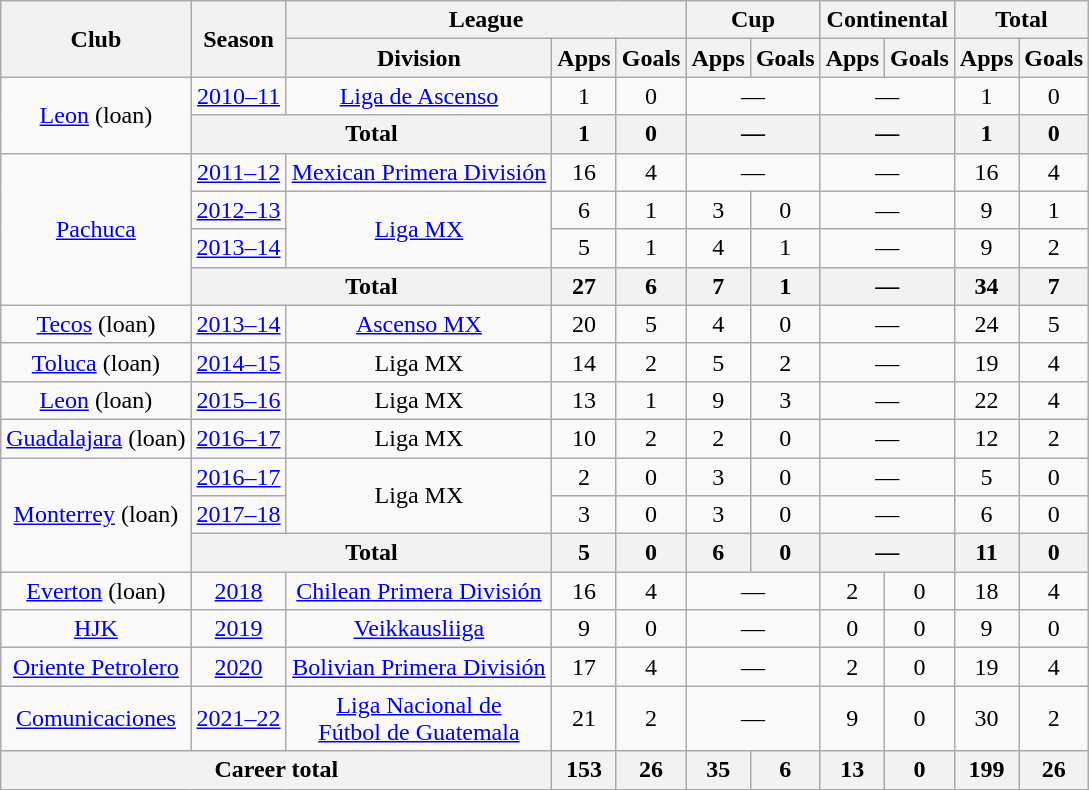<table class="wikitable" style="text-align:center">
<tr>
<th rowspan="2">Club</th>
<th rowspan="2">Season</th>
<th colspan="3">League</th>
<th colspan="2">Cup</th>
<th colspan="2">Continental</th>
<th colspan="2">Total</th>
</tr>
<tr>
<th>Division</th>
<th>Apps</th>
<th>Goals</th>
<th>Apps</th>
<th>Goals</th>
<th>Apps</th>
<th>Goals</th>
<th>Apps</th>
<th>Goals</th>
</tr>
<tr>
<td rowspan="2"><a href='#'>Leon</a> (loan)</td>
<td><a href='#'>2010–11</a></td>
<td><a href='#'>Liga de Ascenso</a></td>
<td>1</td>
<td>0</td>
<td colspan="2">—</td>
<td colspan="2">—</td>
<td>1</td>
<td>0</td>
</tr>
<tr>
<th colspan="2">Total</th>
<th>1</th>
<th>0</th>
<th colspan="2">—</th>
<th colspan="2">—</th>
<th>1</th>
<th>0</th>
</tr>
<tr>
<td rowspan="4"><a href='#'>Pachuca</a></td>
<td><a href='#'>2011–12</a></td>
<td><a href='#'>Mexican Primera División</a></td>
<td>16</td>
<td>4</td>
<td colspan="2">—</td>
<td colspan="2">—</td>
<td>16</td>
<td>4</td>
</tr>
<tr>
<td><a href='#'>2012–13</a></td>
<td rowspan="2"><a href='#'>Liga MX</a></td>
<td>6</td>
<td>1</td>
<td>3</td>
<td>0</td>
<td colspan="2">—</td>
<td>9</td>
<td>1</td>
</tr>
<tr>
<td><a href='#'>2013–14</a></td>
<td>5</td>
<td>1</td>
<td>4</td>
<td>1</td>
<td colspan="2">—</td>
<td>9</td>
<td>2</td>
</tr>
<tr>
<th colspan="2">Total</th>
<th>27</th>
<th>6</th>
<th>7</th>
<th>1</th>
<th colspan="2">—</th>
<th>34</th>
<th>7</th>
</tr>
<tr>
<td><a href='#'>Tecos</a> (loan)</td>
<td><a href='#'>2013–14</a></td>
<td><a href='#'>Ascenso MX</a></td>
<td>20</td>
<td>5</td>
<td>4</td>
<td>0</td>
<td colspan="2">—</td>
<td>24</td>
<td>5</td>
</tr>
<tr>
<td><a href='#'>Toluca</a> (loan)</td>
<td><a href='#'>2014–15</a></td>
<td>Liga MX</td>
<td>14</td>
<td>2</td>
<td>5</td>
<td>2</td>
<td colspan="2">—</td>
<td>19</td>
<td>4</td>
</tr>
<tr>
<td><a href='#'>Leon</a> (loan)</td>
<td><a href='#'>2015–16</a></td>
<td>Liga MX</td>
<td>13</td>
<td>1</td>
<td>9</td>
<td>3</td>
<td colspan="2">—</td>
<td>22</td>
<td>4</td>
</tr>
<tr>
<td><a href='#'>Guadalajara</a> (loan)</td>
<td><a href='#'>2016–17</a></td>
<td>Liga MX</td>
<td>10</td>
<td>2</td>
<td>2</td>
<td>0</td>
<td colspan="2">—</td>
<td>12</td>
<td>2</td>
</tr>
<tr>
<td rowspan="3"><a href='#'>Monterrey</a> (loan)</td>
<td><a href='#'>2016–17</a></td>
<td rowspan="2">Liga MX</td>
<td>2</td>
<td>0</td>
<td>3</td>
<td>0</td>
<td colspan="2">—</td>
<td>5</td>
<td>0</td>
</tr>
<tr>
<td><a href='#'>2017–18</a></td>
<td>3</td>
<td>0</td>
<td>3</td>
<td>0</td>
<td colspan="2">—</td>
<td>6</td>
<td>0</td>
</tr>
<tr>
<th colspan="2">Total</th>
<th>5</th>
<th>0</th>
<th>6</th>
<th>0</th>
<th colspan="2">—</th>
<th>11</th>
<th>0</th>
</tr>
<tr>
<td><a href='#'>Everton</a> (loan)</td>
<td><a href='#'>2018</a></td>
<td><a href='#'>Chilean Primera División</a></td>
<td>16</td>
<td>4</td>
<td colspan="2">—</td>
<td>2</td>
<td>0</td>
<td>18</td>
<td>4</td>
</tr>
<tr>
<td><a href='#'>HJK</a></td>
<td><a href='#'>2019</a></td>
<td><a href='#'>Veikkausliiga</a></td>
<td>9</td>
<td>0</td>
<td colspan="2">—</td>
<td>0</td>
<td>0</td>
<td>9</td>
<td>0</td>
</tr>
<tr>
<td><a href='#'>Oriente Petrolero</a></td>
<td><a href='#'>2020</a></td>
<td><a href='#'>Bolivian Primera División</a></td>
<td>17</td>
<td>4</td>
<td colspan="2">—</td>
<td>2</td>
<td>0</td>
<td>19</td>
<td>4</td>
</tr>
<tr>
<td><a href='#'>Comunicaciones</a></td>
<td><a href='#'>2021–22</a></td>
<td><a href='#'>Liga Nacional de</a><br><a href='#'>Fútbol de Guatemala</a></td>
<td>21</td>
<td>2</td>
<td colspan="2">—</td>
<td>9</td>
<td>0</td>
<td>30</td>
<td>2</td>
</tr>
<tr>
<th colspan="3">Career total</th>
<th>153</th>
<th>26</th>
<th>35</th>
<th>6</th>
<th>13</th>
<th>0</th>
<th>199</th>
<th>26</th>
</tr>
</table>
